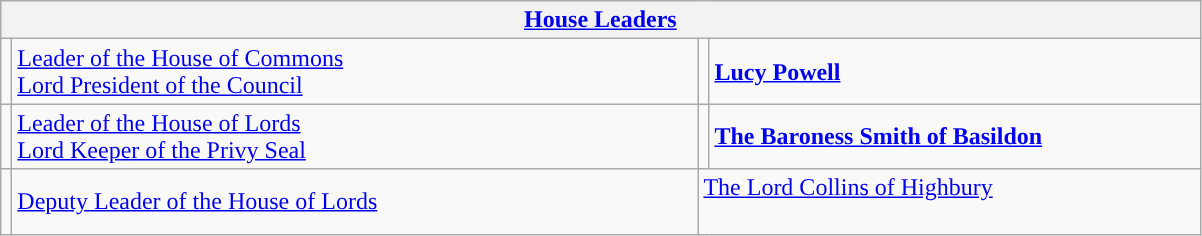<table class="wikitable">
<tr>
<th colspan="4"><a href='#'>House Leaders</a></th>
</tr>
<tr>
<td style="background: "></td>
<td style="width: 450px;"><a href='#'>Leader of the House of Commons</a><br><a href='#'>Lord President of the Council</a></td>
<td style="background: "></td>
<td style="width: 320px;"><strong><a href='#'>Lucy Powell</a></strong></td>
</tr>
<tr>
<td style="background: "></td>
<td><a href='#'>Leader of the House of Lords</a><br><a href='#'>Lord Keeper of the Privy Seal</a></td>
<td style="background: "></td>
<td><strong><a href='#'>The Baroness Smith of Basildon</a></strong></td>
</tr>
<tr>
<td style="background: "></td>
<td><a href='#'>Deputy Leader of the House of Lords</a></td>
<td colspan="2"><a href='#'>The Lord Collins of Highbury</a><br><br></td>
</tr>
</table>
